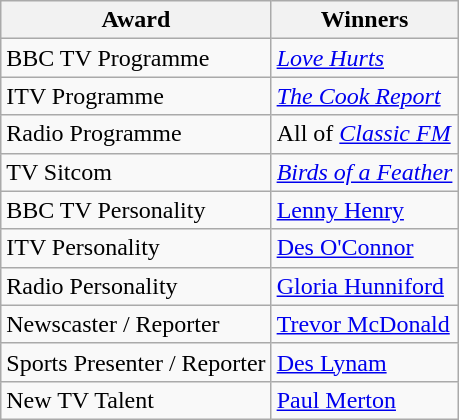<table class="wikitable">
<tr>
<th>Award</th>
<th>Winners</th>
</tr>
<tr>
<td>BBC TV Programme</td>
<td><em><a href='#'>Love Hurts</a></em></td>
</tr>
<tr>
<td>ITV Programme</td>
<td><em><a href='#'>The Cook Report</a></em></td>
</tr>
<tr>
<td>Radio Programme</td>
<td>All of <em><a href='#'>Classic FM</a></em></td>
</tr>
<tr>
<td>TV Sitcom</td>
<td><em><a href='#'>Birds of a Feather</a></em></td>
</tr>
<tr>
<td>BBC TV Personality</td>
<td><a href='#'>Lenny Henry</a></td>
</tr>
<tr>
<td>ITV Personality</td>
<td><a href='#'>Des O'Connor</a></td>
</tr>
<tr>
<td>Radio Personality</td>
<td><a href='#'>Gloria Hunniford</a></td>
</tr>
<tr>
<td>Newscaster / Reporter</td>
<td><a href='#'>Trevor McDonald</a></td>
</tr>
<tr>
<td>Sports Presenter / Reporter</td>
<td><a href='#'>Des Lynam</a></td>
</tr>
<tr>
<td>New TV Talent</td>
<td><a href='#'>Paul Merton</a></td>
</tr>
</table>
